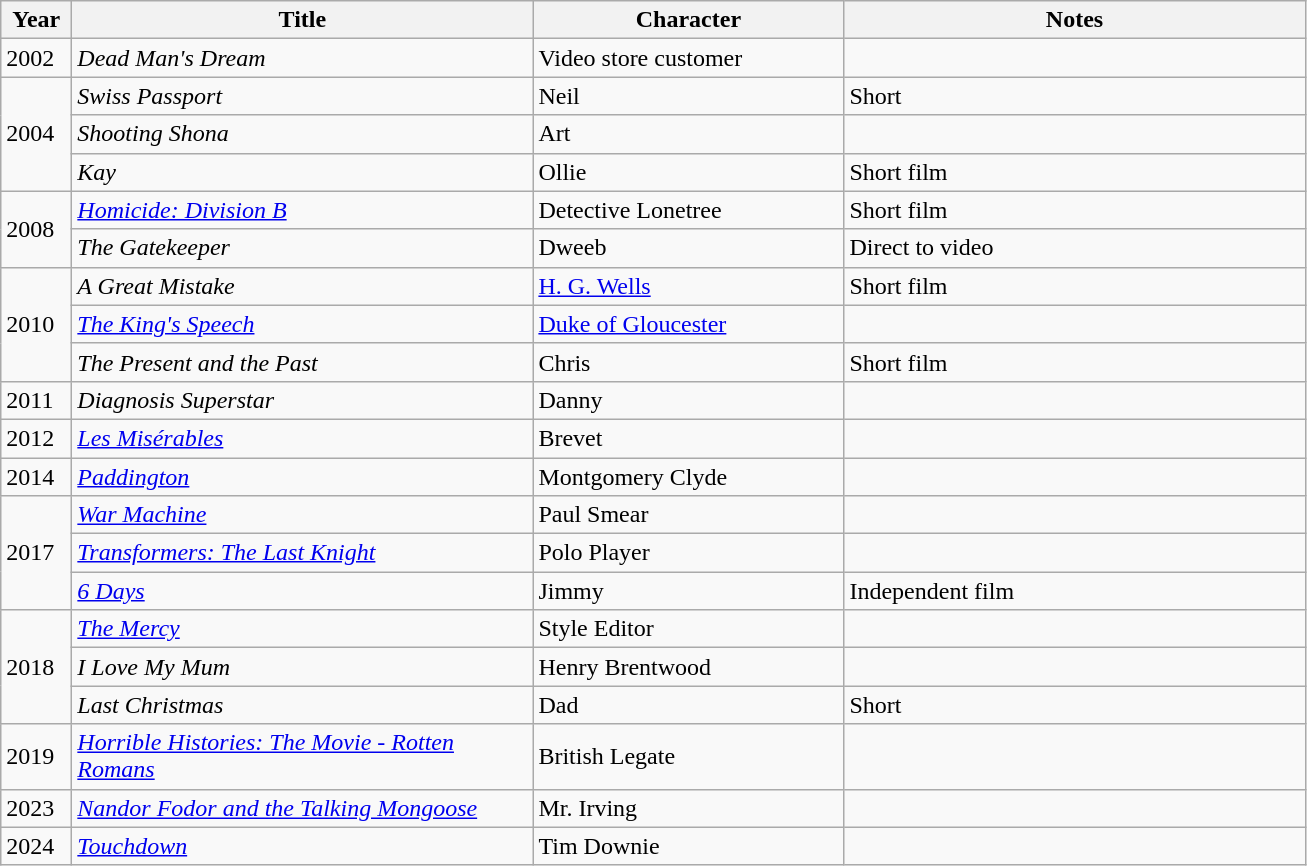<table class="wikitable">
<tr>
<th scope="col" width="40">Year</th>
<th scope="col" width="300">Title</th>
<th scope="col" width="200">Character</th>
<th scope="col" width="300">Notes</th>
</tr>
<tr>
<td>2002</td>
<td><em>Dead Man's Dream</em></td>
<td>Video store customer</td>
<td></td>
</tr>
<tr>
<td rowspan="3">2004</td>
<td><em>Swiss Passport</em></td>
<td>Neil</td>
<td>Short</td>
</tr>
<tr>
<td><em>Shooting Shona</em></td>
<td>Art</td>
<td></td>
</tr>
<tr>
<td><em>Kay</em></td>
<td>Ollie</td>
<td>Short film</td>
</tr>
<tr>
<td rowspan="2">2008</td>
<td><em><a href='#'>Homicide: Division B</a></em></td>
<td>Detective Lonetree</td>
<td>Short film</td>
</tr>
<tr>
<td><em>The Gatekeeper</em></td>
<td>Dweeb</td>
<td>Direct to video</td>
</tr>
<tr>
<td rowspan="3">2010</td>
<td><em>A Great Mistake</em></td>
<td><a href='#'>H. G. Wells</a></td>
<td>Short film</td>
</tr>
<tr>
<td><em><a href='#'>The King's Speech</a></em></td>
<td><a href='#'>Duke of Gloucester</a></td>
<td></td>
</tr>
<tr>
<td><em>The Present and the Past</em></td>
<td>Chris</td>
<td>Short film</td>
</tr>
<tr>
<td>2011</td>
<td><em>Diagnosis Superstar</em></td>
<td>Danny</td>
<td></td>
</tr>
<tr>
<td>2012</td>
<td><em><a href='#'>Les Misérables</a></em></td>
<td>Brevet</td>
<td></td>
</tr>
<tr>
<td>2014</td>
<td><em><a href='#'>Paddington</a></em></td>
<td>Montgomery Clyde</td>
<td></td>
</tr>
<tr>
<td rowspan="3">2017</td>
<td><em><a href='#'>War Machine</a></em></td>
<td>Paul Smear</td>
<td></td>
</tr>
<tr>
<td><em><a href='#'>Transformers: The Last Knight</a></em></td>
<td>Polo Player</td>
<td></td>
</tr>
<tr>
<td><em><a href='#'>6 Days</a></em></td>
<td>Jimmy</td>
<td>Independent film</td>
</tr>
<tr>
<td rowspan="3">2018</td>
<td><em><a href='#'>The Mercy</a></em></td>
<td>Style Editor</td>
<td></td>
</tr>
<tr>
<td><em>I Love My Mum</em></td>
<td>Henry Brentwood</td>
<td></td>
</tr>
<tr>
<td><em>Last Christmas</em></td>
<td>Dad</td>
<td>Short</td>
</tr>
<tr>
<td>2019</td>
<td><em><a href='#'>Horrible Histories: The Movie - Rotten Romans</a></em></td>
<td>British Legate</td>
<td></td>
</tr>
<tr>
<td>2023</td>
<td><em><a href='#'>Nandor Fodor and the Talking Mongoose</a></em></td>
<td>Mr. Irving</td>
<td></td>
</tr>
<tr>
<td>2024</td>
<td><em><a href='#'>Touchdown</a></em></td>
<td>Tim Downie</td>
<td></td>
</tr>
</table>
